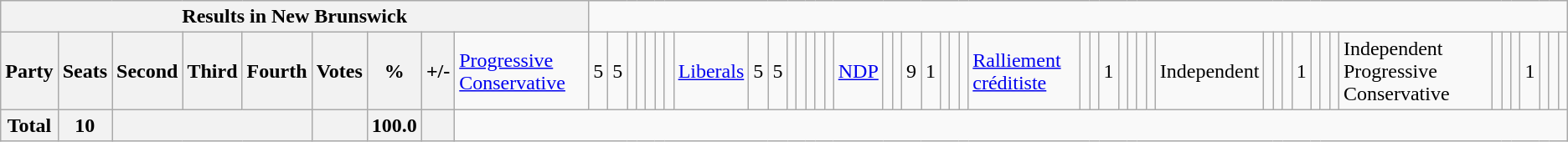<table class="wikitable">
<tr>
<th colspan=10>Results in New Brunswick</th>
</tr>
<tr>
<th colspan=2>Party</th>
<th>Seats</th>
<th>Second</th>
<th>Third</th>
<th>Fourth</th>
<th>Votes</th>
<th>%</th>
<th>+/-<br></th>
<td><a href='#'>Progressive Conservative</a></td>
<td align="right">5</td>
<td align="right">5</td>
<td align="right"></td>
<td align="right"></td>
<td align="right"></td>
<td align="right"></td>
<td align="right"><br></td>
<td><a href='#'>Liberals</a></td>
<td align="right">5</td>
<td align="right">5</td>
<td align="right"></td>
<td align="right"></td>
<td align="right"></td>
<td align="right"></td>
<td align="right"><br></td>
<td><a href='#'>NDP</a></td>
<td align="right"></td>
<td align="right"></td>
<td align="right">9</td>
<td align="right">1</td>
<td align="right"></td>
<td align="right"></td>
<td align="right"><br></td>
<td><a href='#'>Ralliement créditiste</a></td>
<td align="right"></td>
<td align="right"></td>
<td align="right">1</td>
<td align="right"></td>
<td align="right"></td>
<td align="right"></td>
<td align="right"><br></td>
<td>Independent</td>
<td align="right"></td>
<td align="right"></td>
<td align="right"></td>
<td align="right">1</td>
<td align="right"></td>
<td align="right"></td>
<td align="right"><br></td>
<td>Independent Progressive Conservative</td>
<td align="right"></td>
<td align="right"></td>
<td align="right"></td>
<td align="right">1</td>
<td align="right"></td>
<td align="right"></td>
<td align="right"></td>
</tr>
<tr>
<th colspan="2">Total</th>
<th>10</th>
<th colspan="3"></th>
<th></th>
<th>100.0</th>
<th></th>
</tr>
</table>
